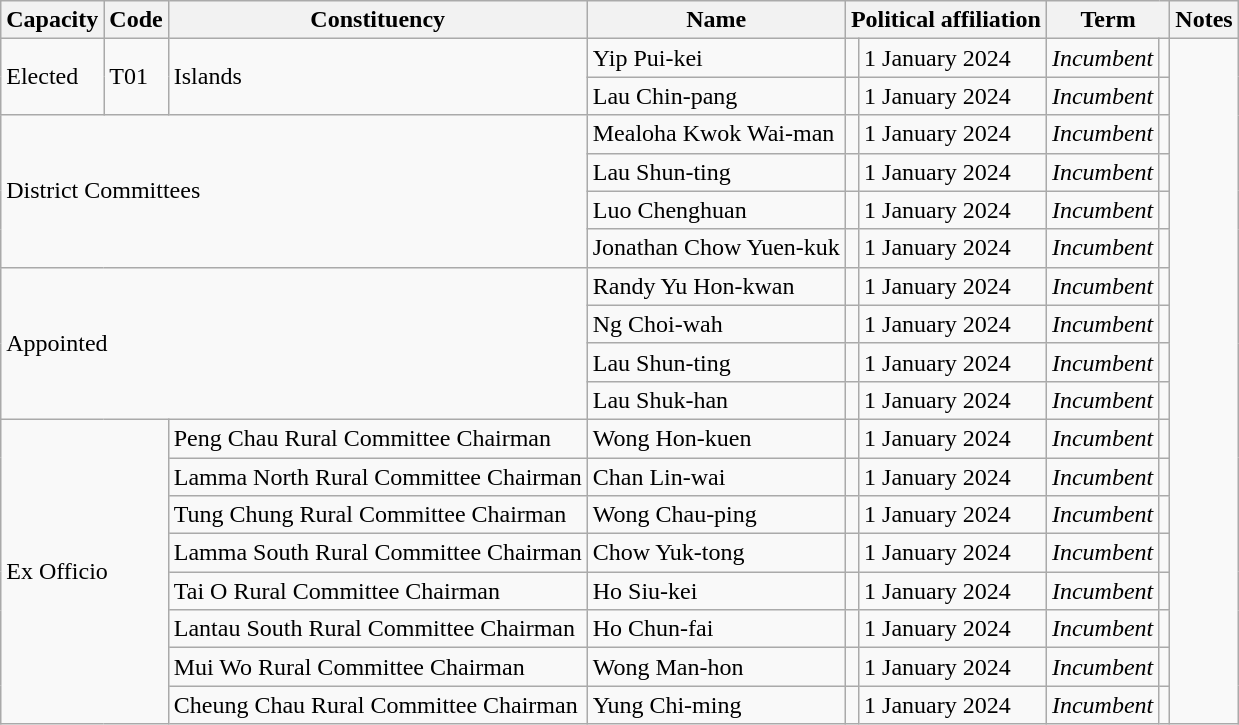<table class="wikitable sortable" border=1>
<tr>
<th>Capacity</th>
<th>Code</th>
<th>Constituency</th>
<th>Name</th>
<th colspan=2>Political affiliation</th>
<th colspan="2">Term</th>
<th class="unsortable">Notes</th>
</tr>
<tr>
<td rowspan="2">Elected</td>
<td rowspan="2">T01</td>
<td rowspan="2">Islands</td>
<td>Yip Pui-kei</td>
<td></td>
<td>1 January 2024</td>
<td><em>Incumbent</em></td>
<td></td>
</tr>
<tr>
<td>Lau Chin-pang</td>
<td></td>
<td>1 January 2024</td>
<td><em>Incumbent</em></td>
<td></td>
</tr>
<tr>
<td colspan="3" rowspan="4">District Committees</td>
<td>Mealoha Kwok Wai-man</td>
<td></td>
<td>1 January 2024</td>
<td><em>Incumbent</em></td>
<td></td>
</tr>
<tr>
<td>Lau Shun-ting</td>
<td></td>
<td>1 January 2024</td>
<td><em>Incumbent</em></td>
<td></td>
</tr>
<tr>
<td>Luo Chenghuan</td>
<td></td>
<td>1 January 2024</td>
<td><em>Incumbent</em></td>
<td></td>
</tr>
<tr>
<td>Jonathan Chow Yuen-kuk</td>
<td></td>
<td>1 January 2024</td>
<td><em>Incumbent</em></td>
<td></td>
</tr>
<tr>
<td colspan="3" rowspan="4">Appointed</td>
<td>Randy Yu Hon-kwan</td>
<td></td>
<td>1 January 2024</td>
<td><em>Incumbent</em></td>
<td></td>
</tr>
<tr>
<td>Ng Choi-wah</td>
<td></td>
<td>1 January 2024</td>
<td><em>Incumbent</em></td>
<td></td>
</tr>
<tr>
<td>Lau Shun-ting</td>
<td></td>
<td>1 January 2024</td>
<td><em>Incumbent</em></td>
<td></td>
</tr>
<tr>
<td>Lau Shuk-han</td>
<td></td>
<td>1 January 2024</td>
<td><em>Incumbent</em></td>
<td></td>
</tr>
<tr>
<td colspan="2" rowspan="8">Ex Officio</td>
<td>Peng Chau Rural Committee Chairman</td>
<td>Wong Hon-kuen</td>
<td></td>
<td>1 January 2024</td>
<td><em>Incumbent</em></td>
<td></td>
</tr>
<tr>
<td>Lamma North Rural Committee Chairman</td>
<td>Chan Lin-wai</td>
<td></td>
<td>1 January 2024</td>
<td><em>Incumbent</em></td>
<td></td>
</tr>
<tr>
<td>Tung Chung Rural Committee Chairman</td>
<td>Wong Chau-ping</td>
<td></td>
<td>1 January 2024</td>
<td><em>Incumbent</em></td>
<td></td>
</tr>
<tr>
<td>Lamma South Rural Committee Chairman</td>
<td>Chow Yuk-tong</td>
<td></td>
<td>1 January 2024</td>
<td><em>Incumbent</em></td>
<td></td>
</tr>
<tr>
<td>Tai O Rural Committee Chairman</td>
<td>Ho Siu-kei</td>
<td></td>
<td>1 January 2024</td>
<td><em>Incumbent</em></td>
<td></td>
</tr>
<tr>
<td>Lantau South Rural Committee Chairman</td>
<td>Ho Chun-fai</td>
<td></td>
<td>1 January 2024</td>
<td><em>Incumbent</em></td>
<td></td>
</tr>
<tr>
<td>Mui Wo Rural Committee Chairman</td>
<td>Wong Man-hon</td>
<td></td>
<td>1 January 2024</td>
<td><em>Incumbent</em></td>
<td></td>
</tr>
<tr>
<td>Cheung Chau Rural Committee Chairman</td>
<td>Yung Chi-ming</td>
<td></td>
<td>1 January 2024</td>
<td><em>Incumbent</em></td>
<td></td>
</tr>
</table>
